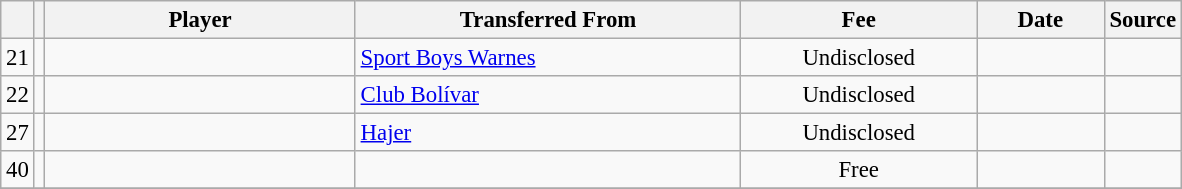<table class="wikitable plainrowheaders sortable" style="font-size:95%">
<tr>
<th></th>
<th></th>
<th scope="col" style="width:200px;"><strong>Player</strong></th>
<th scope="col" style="width:250px;"><strong>Transferred From</strong></th>
<th scope="col" style="width:150px;"><strong>Fee</strong></th>
<th scope="col" style="width:78px;"><strong>Date</strong></th>
<th><strong>Source</strong></th>
</tr>
<tr>
<td align=center>21</td>
<td align=center></td>
<td></td>
<td> <a href='#'>Sport Boys Warnes</a></td>
<td align=center>Undisclosed</td>
<td align=center></td>
<td align=center></td>
</tr>
<tr>
<td align=center>22</td>
<td align=center></td>
<td></td>
<td> <a href='#'>Club Bolívar</a></td>
<td align=center>Undisclosed</td>
<td align=center></td>
<td align=center></td>
</tr>
<tr>
<td align=center>27</td>
<td align=center></td>
<td></td>
<td> <a href='#'>Hajer</a></td>
<td align=center>Undisclosed</td>
<td align=center></td>
<td align=center></td>
</tr>
<tr>
<td align=center>40</td>
<td align=center></td>
<td></td>
<td></td>
<td align=center>Free</td>
<td align=center></td>
<td align=center></td>
</tr>
<tr>
</tr>
</table>
